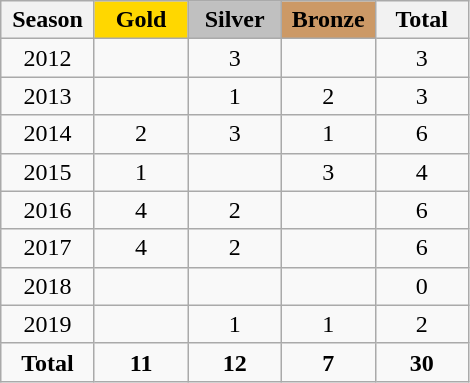<table class="wikitable" style="text-align:center;">
<tr>
<th width = "55">Season</th>
<th width = "55" style="background: gold;">Gold</th>
<th width = "55" style="background: silver;">Silver</th>
<th width = "55" style="background: #cc9966;">Bronze</th>
<th width = "55">Total</th>
</tr>
<tr>
<td>2012</td>
<td></td>
<td>3</td>
<td></td>
<td>3</td>
</tr>
<tr>
<td>2013</td>
<td></td>
<td>1</td>
<td>2</td>
<td>3</td>
</tr>
<tr>
<td>2014</td>
<td>2</td>
<td>3</td>
<td>1</td>
<td>6</td>
</tr>
<tr>
<td>2015</td>
<td>1</td>
<td></td>
<td>3</td>
<td>4</td>
</tr>
<tr>
<td>2016</td>
<td>4</td>
<td>2</td>
<td></td>
<td>6</td>
</tr>
<tr>
<td>2017</td>
<td>4</td>
<td>2</td>
<td></td>
<td>6</td>
</tr>
<tr>
<td>2018</td>
<td></td>
<td></td>
<td></td>
<td>0</td>
</tr>
<tr>
<td>2019</td>
<td></td>
<td>1</td>
<td>1</td>
<td>2</td>
</tr>
<tr>
<td><strong>Total</strong></td>
<td><strong>11</strong></td>
<td><strong>12</strong></td>
<td><strong>7</strong></td>
<td><strong>30</strong></td>
</tr>
</table>
